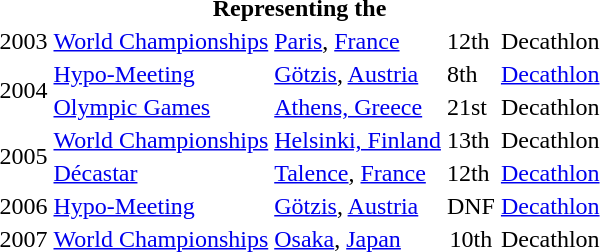<table>
<tr>
<th colspan="5">Representing the </th>
</tr>
<tr>
<td>2003</td>
<td><a href='#'>World Championships</a></td>
<td><a href='#'>Paris</a>, <a href='#'>France</a></td>
<td>12th</td>
<td>Decathlon</td>
</tr>
<tr>
<td rowspan=2>2004</td>
<td><a href='#'>Hypo-Meeting</a></td>
<td><a href='#'>Götzis</a>, <a href='#'>Austria</a></td>
<td>8th</td>
<td><a href='#'>Decathlon</a></td>
</tr>
<tr>
<td><a href='#'>Olympic Games</a></td>
<td><a href='#'>Athens, Greece</a></td>
<td>21st</td>
<td>Decathlon</td>
</tr>
<tr>
<td rowspan=2>2005</td>
<td><a href='#'>World Championships</a></td>
<td><a href='#'>Helsinki, Finland</a></td>
<td>13th</td>
<td>Decathlon</td>
</tr>
<tr>
<td><a href='#'>Décastar</a></td>
<td><a href='#'>Talence</a>, <a href='#'>France</a></td>
<td>12th</td>
<td><a href='#'>Decathlon</a></td>
</tr>
<tr>
<td>2006</td>
<td><a href='#'>Hypo-Meeting</a></td>
<td><a href='#'>Götzis</a>, <a href='#'>Austria</a></td>
<td>DNF</td>
<td><a href='#'>Decathlon</a></td>
</tr>
<tr>
<td>2007</td>
<td><a href='#'>World Championships</a></td>
<td><a href='#'>Osaka</a>, <a href='#'>Japan</a></td>
<td align="center">10th</td>
<td>Decathlon</td>
</tr>
</table>
